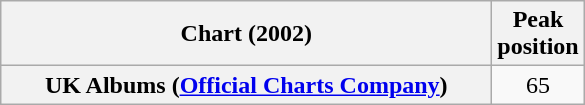<table class="wikitable plainrowheaders">
<tr>
<th scope="col" style="width:20em;">Chart (2002)</th>
<th scope="col">Peak<br>position</th>
</tr>
<tr>
<th scope="row">UK Albums (<a href='#'>Official Charts Company</a>)</th>
<td style="text-align:center;">65</td>
</tr>
</table>
